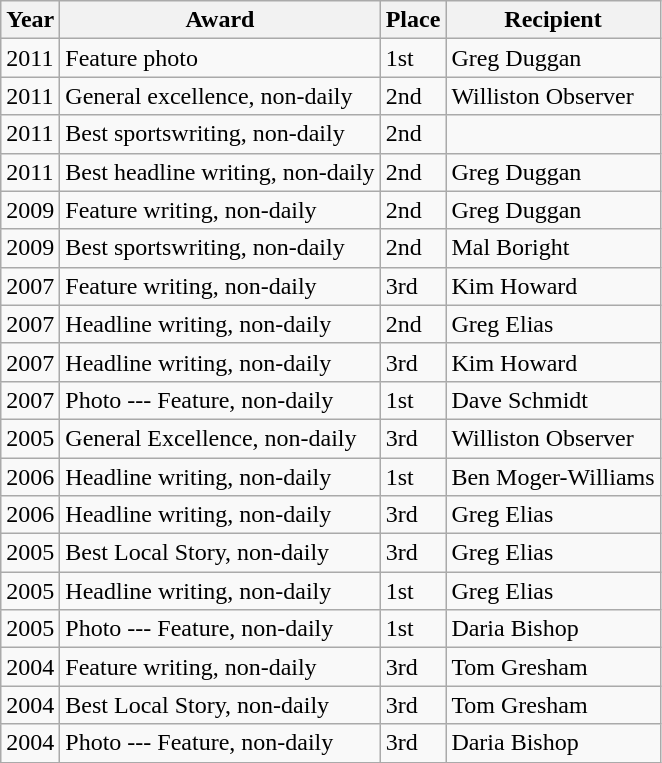<table class="wikitable">
<tr>
<th>Year</th>
<th>Award</th>
<th>Place</th>
<th>Recipient</th>
</tr>
<tr>
<td>2011</td>
<td>Feature photo</td>
<td>1st</td>
<td>Greg Duggan</td>
</tr>
<tr>
<td>2011</td>
<td>General excellence, non-daily</td>
<td>2nd</td>
<td>Williston Observer</td>
</tr>
<tr>
<td>2011</td>
<td>Best sportswriting, non-daily</td>
<td>2nd</td>
<td></td>
</tr>
<tr>
<td>2011</td>
<td>Best headline writing, non-daily</td>
<td>2nd</td>
<td>Greg Duggan</td>
</tr>
<tr>
<td>2009</td>
<td>Feature writing, non-daily</td>
<td>2nd</td>
<td>Greg Duggan</td>
</tr>
<tr>
<td>2009</td>
<td>Best sportswriting, non-daily</td>
<td>2nd</td>
<td>Mal Boright</td>
</tr>
<tr>
<td>2007</td>
<td>Feature writing, non-daily</td>
<td>3rd</td>
<td>Kim Howard</td>
</tr>
<tr>
<td>2007</td>
<td>Headline writing, non-daily</td>
<td>2nd</td>
<td>Greg Elias</td>
</tr>
<tr>
<td>2007</td>
<td>Headline writing, non-daily</td>
<td>3rd</td>
<td>Kim Howard</td>
</tr>
<tr>
<td>2007</td>
<td>Photo --- Feature, non-daily</td>
<td>1st</td>
<td>Dave Schmidt</td>
</tr>
<tr>
<td>2005</td>
<td>General Excellence, non-daily</td>
<td>3rd</td>
<td>Williston Observer</td>
</tr>
<tr>
<td>2006</td>
<td>Headline writing, non-daily</td>
<td>1st</td>
<td>Ben Moger-Williams</td>
</tr>
<tr>
<td>2006</td>
<td>Headline writing, non-daily</td>
<td>3rd</td>
<td>Greg Elias</td>
</tr>
<tr>
<td>2005</td>
<td>Best Local Story, non-daily</td>
<td>3rd</td>
<td>Greg Elias</td>
</tr>
<tr>
<td>2005</td>
<td>Headline writing, non-daily</td>
<td>1st</td>
<td>Greg Elias</td>
</tr>
<tr>
<td>2005</td>
<td>Photo --- Feature, non-daily</td>
<td>1st</td>
<td>Daria Bishop</td>
</tr>
<tr>
<td>2004</td>
<td>Feature writing, non-daily</td>
<td>3rd</td>
<td>Tom Gresham</td>
</tr>
<tr>
<td>2004</td>
<td>Best Local Story, non-daily</td>
<td>3rd</td>
<td>Tom Gresham</td>
</tr>
<tr>
<td>2004</td>
<td>Photo --- Feature, non-daily</td>
<td>3rd</td>
<td>Daria Bishop</td>
</tr>
</table>
